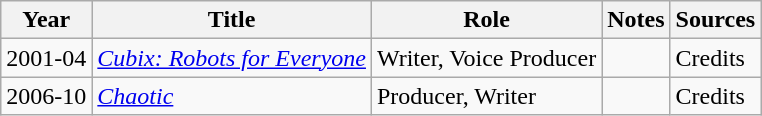<table class="wikitable">
<tr>
<th>Year</th>
<th>Title</th>
<th>Role</th>
<th>Notes</th>
<th>Sources</th>
</tr>
<tr>
<td>2001-04</td>
<td><em><a href='#'>Cubix: Robots for Everyone</a></em></td>
<td>Writer, Voice Producer</td>
<td></td>
<td>Credits</td>
</tr>
<tr>
<td>2006-10</td>
<td><a href='#'><em>Chaotic</em></a></td>
<td>Producer, Writer</td>
<td></td>
<td>Credits</td>
</tr>
</table>
